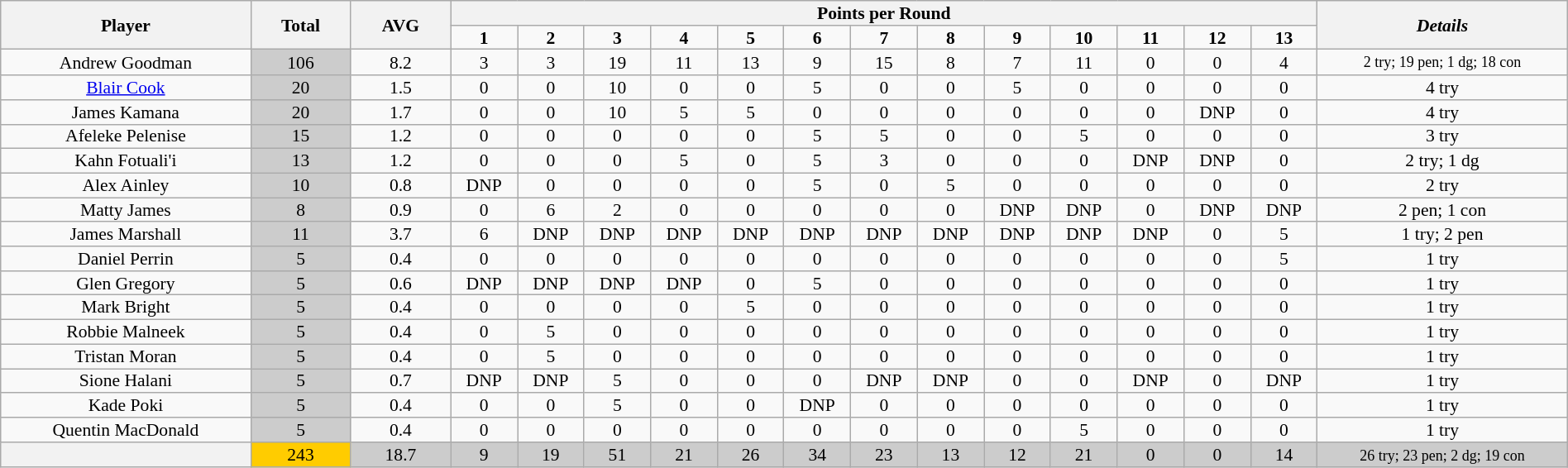<table class="wikitable" style="text-align:center; line-height: 90%; font-size:90%;" width=100%>
<tr>
<th rowspan=2 width=15%>Player</th>
<th rowspan=2 width=6%>Total</th>
<th rowspan=2 width=6%>AVG</th>
<th colspan=13>Points per Round</th>
<th rowspan=2 width=15%><em>Details</em></th>
</tr>
<tr>
<td width=4%><strong>1</strong></td>
<td width=4%><strong>2</strong></td>
<td width=4%><strong>3</strong></td>
<td width=4%><strong>4</strong></td>
<td width=4%><strong>5</strong></td>
<td width=4%><strong>6</strong></td>
<td width=4%><strong>7</strong></td>
<td width=4%><strong>8</strong></td>
<td width=4%><strong>9</strong></td>
<td width=4%><strong>10</strong></td>
<td width=4%><strong>11</strong></td>
<td width=4%><strong>12</strong></td>
<td width=4%><strong>13</strong></td>
</tr>
<tr>
<td>Andrew Goodman</td>
<td bgcolor=#cccccc>106</td>
<td>8.2</td>
<td>3</td>
<td>3</td>
<td>19</td>
<td>11</td>
<td>13</td>
<td>9</td>
<td>15</td>
<td>8</td>
<td>7</td>
<td>11</td>
<td>0</td>
<td>0</td>
<td>4</td>
<td><small>2 try; 19 pen; 1 dg; 18 con</small></td>
</tr>
<tr>
<td><a href='#'>Blair Cook</a></td>
<td bgcolor=#cccccc>20</td>
<td>1.5</td>
<td>0</td>
<td>0</td>
<td>10</td>
<td>0</td>
<td>0</td>
<td>5</td>
<td>0</td>
<td>0</td>
<td>5</td>
<td>0</td>
<td>0</td>
<td>0</td>
<td>0</td>
<td>4 try</td>
</tr>
<tr>
<td>James Kamana</td>
<td bgcolor=#cccccc>20</td>
<td>1.7</td>
<td>0</td>
<td>0</td>
<td>10</td>
<td>5</td>
<td>5</td>
<td>0</td>
<td>0</td>
<td>0</td>
<td>0</td>
<td>0</td>
<td>0</td>
<td>DNP</td>
<td>0</td>
<td>4 try</td>
</tr>
<tr>
<td>Afeleke Pelenise</td>
<td bgcolor=#cccccc>15</td>
<td>1.2</td>
<td>0</td>
<td>0</td>
<td>0</td>
<td>0</td>
<td>0</td>
<td>5</td>
<td>5</td>
<td>0</td>
<td>0</td>
<td>5</td>
<td>0</td>
<td>0</td>
<td>0</td>
<td>3 try</td>
</tr>
<tr>
<td>Kahn Fotuali'i</td>
<td bgcolor=#cccccc>13</td>
<td>1.2</td>
<td>0</td>
<td>0</td>
<td>0</td>
<td>5</td>
<td>0</td>
<td>5</td>
<td>3</td>
<td>0</td>
<td>0</td>
<td>0</td>
<td>DNP</td>
<td>DNP</td>
<td>0</td>
<td>2 try; 1 dg</td>
</tr>
<tr>
<td>Alex Ainley</td>
<td bgcolor=#cccccc>10</td>
<td>0.8</td>
<td>DNP</td>
<td>0</td>
<td>0</td>
<td>0</td>
<td>0</td>
<td>5</td>
<td>0</td>
<td>5</td>
<td>0</td>
<td>0</td>
<td>0</td>
<td>0</td>
<td>0</td>
<td>2 try</td>
</tr>
<tr>
<td>Matty James</td>
<td bgcolor=#cccccc>8</td>
<td>0.9</td>
<td>0</td>
<td>6</td>
<td>2</td>
<td>0</td>
<td>0</td>
<td>0</td>
<td>0</td>
<td>0</td>
<td>DNP</td>
<td>DNP</td>
<td>0</td>
<td>DNP</td>
<td>DNP</td>
<td>2 pen; 1 con</td>
</tr>
<tr>
<td>James Marshall</td>
<td bgcolor=#cccccc>11</td>
<td>3.7</td>
<td>6</td>
<td>DNP</td>
<td>DNP</td>
<td>DNP</td>
<td>DNP</td>
<td>DNP</td>
<td>DNP</td>
<td>DNP</td>
<td>DNP</td>
<td>DNP</td>
<td>DNP</td>
<td>0</td>
<td>5</td>
<td>1 try; 2 pen</td>
</tr>
<tr>
<td>Daniel Perrin</td>
<td bgcolor=#cccccc>5</td>
<td>0.4</td>
<td>0</td>
<td>0</td>
<td>0</td>
<td>0</td>
<td>0</td>
<td>0</td>
<td>0</td>
<td>0</td>
<td>0</td>
<td>0</td>
<td>0</td>
<td>0</td>
<td>5</td>
<td>1 try</td>
</tr>
<tr>
<td>Glen Gregory</td>
<td bgcolor=#cccccc>5</td>
<td>0.6</td>
<td>DNP</td>
<td>DNP</td>
<td>DNP</td>
<td>DNP</td>
<td>0</td>
<td>5</td>
<td>0</td>
<td>0</td>
<td>0</td>
<td>0</td>
<td>0</td>
<td>0</td>
<td>0</td>
<td>1 try</td>
</tr>
<tr>
<td>Mark Bright</td>
<td bgcolor=#cccccc>5</td>
<td>0.4</td>
<td>0</td>
<td>0</td>
<td>0</td>
<td>0</td>
<td>5</td>
<td>0</td>
<td>0</td>
<td>0</td>
<td>0</td>
<td>0</td>
<td>0</td>
<td>0</td>
<td>0</td>
<td>1 try</td>
</tr>
<tr>
<td>Robbie Malneek</td>
<td bgcolor=#cccccc>5</td>
<td>0.4</td>
<td>0</td>
<td>5</td>
<td>0</td>
<td>0</td>
<td>0</td>
<td>0</td>
<td>0</td>
<td>0</td>
<td>0</td>
<td>0</td>
<td>0</td>
<td>0</td>
<td>0</td>
<td>1 try</td>
</tr>
<tr>
<td>Tristan Moran</td>
<td bgcolor=#cccccc>5</td>
<td>0.4</td>
<td>0</td>
<td>5</td>
<td>0</td>
<td>0</td>
<td>0</td>
<td>0</td>
<td>0</td>
<td>0</td>
<td>0</td>
<td>0</td>
<td>0</td>
<td>0</td>
<td>0</td>
<td>1 try</td>
</tr>
<tr>
<td>Sione Halani</td>
<td bgcolor=#cccccc>5</td>
<td>0.7</td>
<td>DNP</td>
<td>DNP</td>
<td>5</td>
<td>0</td>
<td>0</td>
<td>0</td>
<td>DNP</td>
<td>DNP</td>
<td>0</td>
<td>0</td>
<td>DNP</td>
<td>0</td>
<td>DNP</td>
<td>1 try</td>
</tr>
<tr>
<td>Kade Poki</td>
<td bgcolor=#cccccc>5</td>
<td>0.4</td>
<td>0</td>
<td>0</td>
<td>5</td>
<td>0</td>
<td>0</td>
<td>DNP</td>
<td>0</td>
<td>0</td>
<td>0</td>
<td>0</td>
<td>0</td>
<td>0</td>
<td>0</td>
<td>1 try</td>
</tr>
<tr>
<td>Quentin MacDonald</td>
<td bgcolor=#cccccc>5</td>
<td>0.4</td>
<td>0</td>
<td>0</td>
<td>0</td>
<td>0</td>
<td>0</td>
<td>0</td>
<td>0</td>
<td>0</td>
<td>0</td>
<td>5</td>
<td>0</td>
<td>0</td>
<td>0</td>
<td>1 try</td>
</tr>
<tr>
<th></th>
<td bgcolor=#ffcc00>243</td>
<td bgcolor=#cccccc>18.7</td>
<td bgcolor=#cccccc>9</td>
<td bgcolor=#cccccc>19</td>
<td bgcolor=#cccccc>51</td>
<td bgcolor=#cccccc>21</td>
<td bgcolor=#cccccc>26</td>
<td bgcolor=#cccccc>34</td>
<td bgcolor=#cccccc>23</td>
<td bgcolor=#cccccc>13</td>
<td bgcolor=#cccccc>12</td>
<td bgcolor=#cccccc>21</td>
<td bgcolor=#cccccc>0</td>
<td bgcolor=#cccccc>0</td>
<td bgcolor=#cccccc>14</td>
<td bgcolor=#cccccc><small>26 try; 23 pen; 2 dg; 19 con</small></td>
</tr>
</table>
